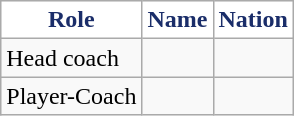<table class="wikitable sortable">
<tr>
<th style="background:white; color:#1a2d69;" scope="col">Role</th>
<th style="background:white; color:#1a2d69;" scope="col">Name</th>
<th style="background:white; color:#1a2d69;" scope="col">Nation</th>
</tr>
<tr>
<td>Head coach</td>
<td></td>
<td></td>
</tr>
<tr>
<td>Player-Coach</td>
<td></td>
<td></td>
</tr>
</table>
